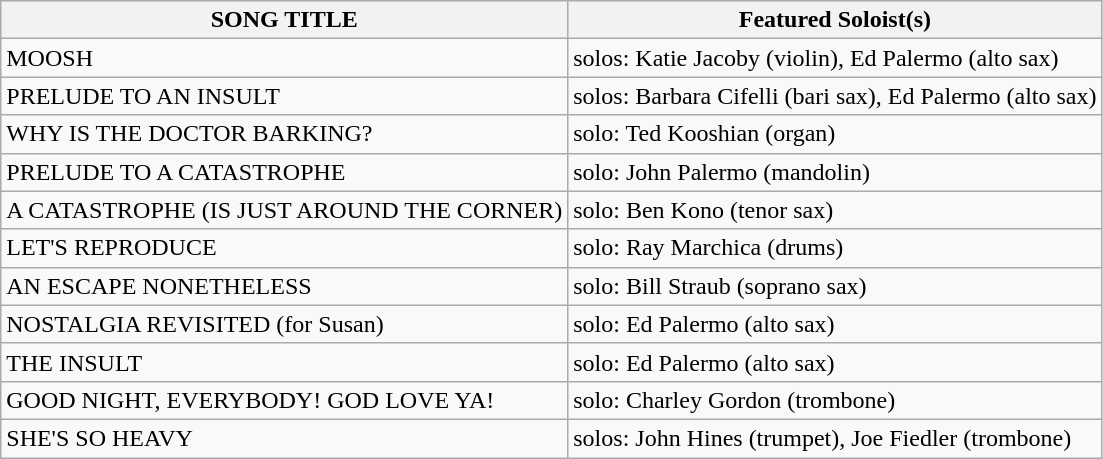<table class = "wikitable" border = "1">
<tr>
<th>SONG TITLE</th>
<th>Featured Soloist(s)</th>
</tr>
<tr>
<td>MOOSH</td>
<td>solos: Katie Jacoby (violin), Ed Palermo (alto sax)</td>
</tr>
<tr>
<td>PRELUDE TO AN INSULT</td>
<td>solos: Barbara Cifelli (bari sax), Ed Palermo (alto sax)</td>
</tr>
<tr>
<td>WHY IS THE DOCTOR BARKING?</td>
<td>solo: Ted Kooshian (organ)</td>
</tr>
<tr>
<td>PRELUDE TO A CATASTROPHE</td>
<td>solo: John Palermo (mandolin)</td>
</tr>
<tr>
<td>A CATASTROPHE (IS JUST AROUND THE CORNER)</td>
<td>solo: Ben Kono (tenor sax)</td>
</tr>
<tr>
<td>LET'S REPRODUCE</td>
<td>solo: Ray Marchica (drums)</td>
</tr>
<tr>
<td>AN ESCAPE NONETHELESS</td>
<td>solo: Bill Straub (soprano sax)</td>
</tr>
<tr>
<td>NOSTALGIA REVISITED (for Susan)</td>
<td>solo: Ed Palermo (alto sax)</td>
</tr>
<tr>
<td>THE INSULT</td>
<td>solo: Ed Palermo (alto sax)</td>
</tr>
<tr>
<td>GOOD NIGHT, EVERYBODY! GOD LOVE YA!</td>
<td>solo: Charley Gordon (trombone)</td>
</tr>
<tr>
<td>SHE'S SO HEAVY</td>
<td>solos: John Hines (trumpet), Joe Fiedler (trombone)</td>
</tr>
</table>
